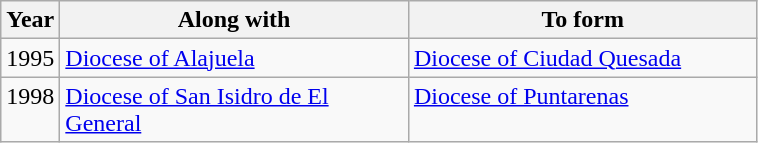<table class="wikitable">
<tr>
<th>Year</th>
<th width="225">Along with</th>
<th width="225">To form</th>
</tr>
<tr valign="top">
<td>1995</td>
<td><a href='#'>Diocese of Alajuela</a></td>
<td><a href='#'>Diocese of Ciudad Quesada</a></td>
</tr>
<tr valign=top>
<td>1998</td>
<td><a href='#'>Diocese of San Isidro de El General</a></td>
<td><a href='#'>Diocese of Puntarenas</a></td>
</tr>
</table>
